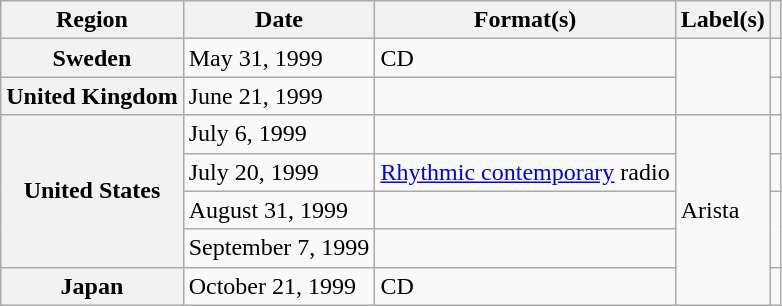<table class="wikitable plainrowheaders">
<tr>
<th scope="col">Region</th>
<th scope="col">Date</th>
<th scope="col">Format(s)</th>
<th scope="col">Label(s)</th>
<th scope="col"></th>
</tr>
<tr>
<th scope="row">Sweden</th>
<td>May 31, 1999</td>
<td>CD</td>
<td rowspan="2"></td>
<td align="center"></td>
</tr>
<tr>
<th scope="row">United Kingdom</th>
<td>June 21, 1999</td>
<td></td>
<td align="center"></td>
</tr>
<tr>
<th scope="row" rowspan="4">United States</th>
<td>July 6, 1999</td>
<td></td>
<td rowspan="5">Arista</td>
<td align="center"></td>
</tr>
<tr>
<td>July 20, 1999</td>
<td><a href='#'>Rhythmic contemporary</a> radio</td>
<td align="center"></td>
</tr>
<tr>
<td>August 31, 1999</td>
<td></td>
<td align="center" rowspan="2"></td>
</tr>
<tr>
<td>September 7, 1999</td>
<td></td>
</tr>
<tr>
<th scope="row">Japan</th>
<td>October 21, 1999</td>
<td>CD</td>
<td align="center"></td>
</tr>
</table>
